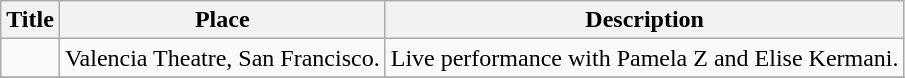<table class="wikitable">
<tr>
<th>Title</th>
<th>Place</th>
<th>Description</th>
</tr>
<tr>
<td></td>
<td>Valencia Theatre, San Francisco.</td>
<td>Live performance with Pamela Z and Elise Kermani.</td>
</tr>
<tr>
</tr>
</table>
